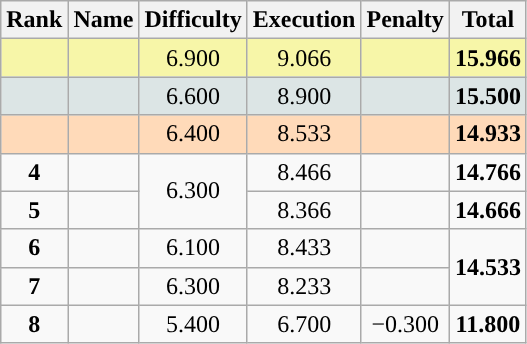<table class="wikitable sortable" style="text-align:center">
<tr>
<th>Rank</th>
<th>Name</th>
<th>Difficulty</th>
<th>Execution</th>
<th>Penalty</th>
<th>Total</th>
</tr>
<tr style="background:#F7F6A8;”">
<td></td>
<td align="left"></td>
<td>6.900</td>
<td>9.066</td>
<td></td>
<td><strong>15.966</strong></td>
</tr>
<tr style="background:#DCE5E5;”">
<td></td>
<td align="left"></td>
<td>6.600</td>
<td>8.900</td>
<td></td>
<td><strong>15.500</strong></td>
</tr>
<tr style="background:#FFDAB9;">
<td></td>
<td align="left"></td>
<td>6.400</td>
<td>8.533</td>
<td></td>
<td><strong>14.933</strong></td>
</tr>
<tr>
<td><strong>4</strong></td>
<td align="left"></td>
<td rowspan="2">6.300</td>
<td>8.466</td>
<td></td>
<td><strong>14.766</strong></td>
</tr>
<tr>
<td><strong>5</strong></td>
<td align="left"></td>
<td>8.366</td>
<td></td>
<td><strong>14.666</strong></td>
</tr>
<tr>
<td><strong>6</strong></td>
<td align="left"></td>
<td>6.100</td>
<td>8.433</td>
<td></td>
<td rowspan="2"><strong>14.533</strong></td>
</tr>
<tr>
<td><strong>7</strong></td>
<td align="left"></td>
<td>6.300</td>
<td>8.233</td>
<td></td>
</tr>
<tr>
<td><strong>8</strong></td>
<td align="left"></td>
<td>5.400</td>
<td>6.700</td>
<td>−0.300</td>
<td><strong>11.800</strong></td>
</tr>
</table>
